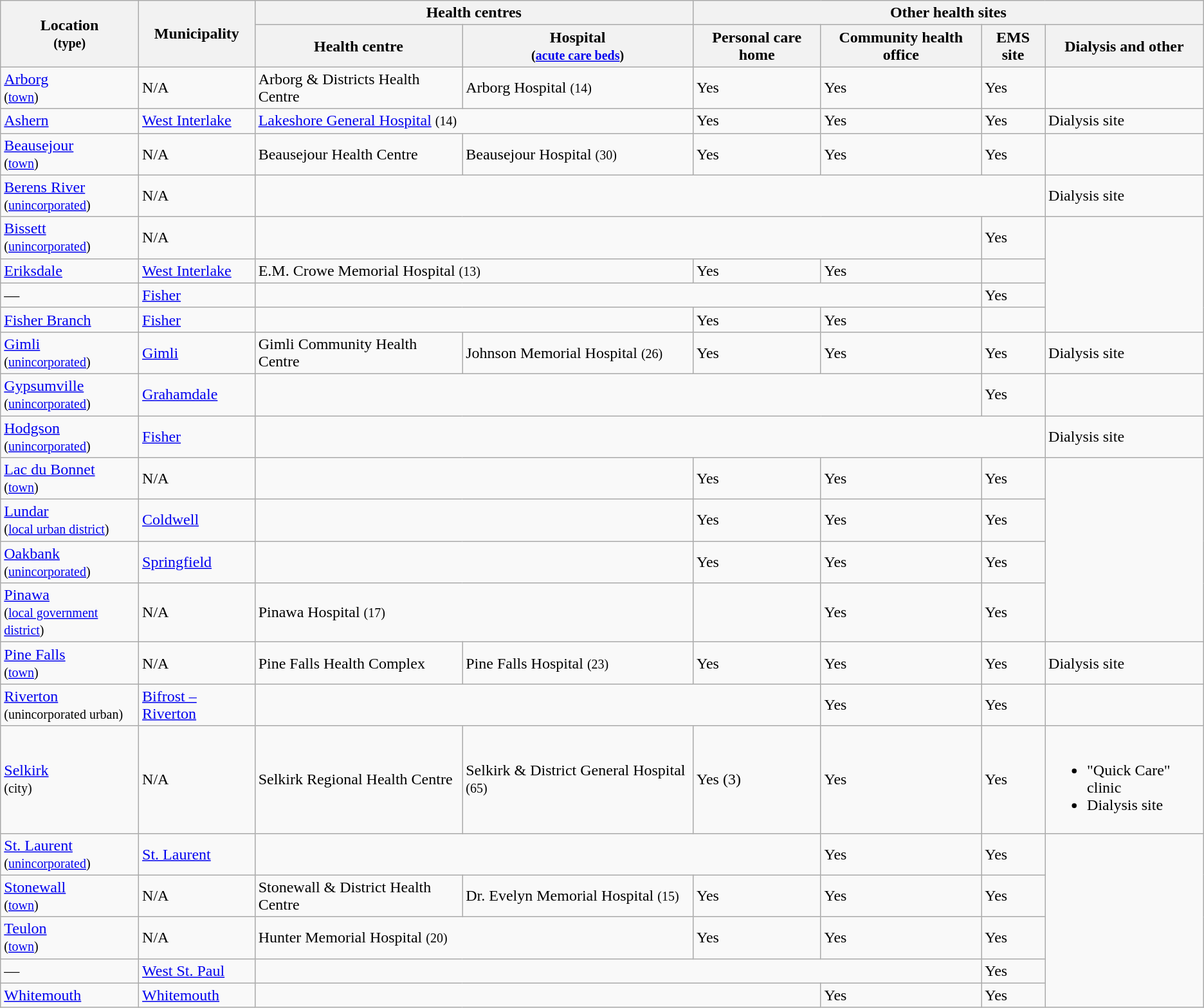<table class="wikitable">
<tr>
<th rowspan="2">Location<br><small>(type)</small></th>
<th rowspan="2">Municipality</th>
<th colspan="2">Health centres</th>
<th colspan="4">Other health sites</th>
</tr>
<tr>
<th>Health centre</th>
<th>Hospital<br><small>(<a href='#'>acute care beds</a>)</small></th>
<th>Personal care home</th>
<th>Community health office</th>
<th>EMS site</th>
<th>Dialysis and other</th>
</tr>
<tr>
<td><a href='#'>Arborg</a><br><small>(<a href='#'>town</a>)</small></td>
<td>N/A</td>
<td>Arborg & Districts Health Centre</td>
<td>Arborg Hospital <small>(14)</small></td>
<td>Yes</td>
<td>Yes</td>
<td>Yes</td>
<td></td>
</tr>
<tr>
<td><a href='#'>Ashern</a></td>
<td><a href='#'>West Interlake</a></td>
<td colspan="2"><a href='#'>Lakeshore General Hospital</a> <small>(14)</small></td>
<td>Yes</td>
<td>Yes</td>
<td>Yes</td>
<td>Dialysis site</td>
</tr>
<tr>
<td><a href='#'>Beausejour</a><br><small>(<a href='#'>town</a>)</small></td>
<td>N/A</td>
<td>Beausejour Health Centre</td>
<td>Beausejour Hospital <small>(30)</small></td>
<td>Yes</td>
<td>Yes</td>
<td>Yes</td>
<td></td>
</tr>
<tr>
<td><a href='#'>Berens River</a><br><small>(<a href='#'>unincorporated</a>)</small></td>
<td>N/A</td>
<td colspan="5"></td>
<td>Dialysis site</td>
</tr>
<tr>
<td><a href='#'>Bissett</a><br><small>(<a href='#'>unincorporated</a>)</small></td>
<td>N/A</td>
<td colspan="4"></td>
<td>Yes</td>
<td rowspan="4"></td>
</tr>
<tr>
<td><a href='#'>Eriksdale</a></td>
<td><a href='#'>West Interlake</a></td>
<td colspan="2">E.M. Crowe Memorial Hospital <small>(13)</small></td>
<td>Yes</td>
<td>Yes</td>
<td></td>
</tr>
<tr>
<td>—</td>
<td><a href='#'>Fisher</a></td>
<td colspan="4"></td>
<td>Yes</td>
</tr>
<tr>
<td><a href='#'>Fisher Branch</a></td>
<td><a href='#'>Fisher</a></td>
<td colspan="2"></td>
<td>Yes</td>
<td>Yes</td>
<td></td>
</tr>
<tr>
<td><a href='#'>Gimli</a><br><small>(<a href='#'>unincorporated</a>)</small></td>
<td><a href='#'>Gimli</a></td>
<td>Gimli Community Health Centre</td>
<td>Johnson Memorial Hospital <small>(26)</small></td>
<td>Yes</td>
<td>Yes</td>
<td>Yes</td>
<td>Dialysis site</td>
</tr>
<tr>
<td><a href='#'>Gypsumville</a><br><small>(<a href='#'>unincorporated</a>)</small></td>
<td><a href='#'>Grahamdale</a></td>
<td colspan="4"></td>
<td>Yes</td>
<td></td>
</tr>
<tr>
<td><a href='#'>Hodgson</a><br><small>(<a href='#'>unincorporated</a>)</small></td>
<td><a href='#'>Fisher</a></td>
<td colspan="5"></td>
<td>Dialysis site</td>
</tr>
<tr>
<td><a href='#'>Lac du Bonnet</a><br><small>(<a href='#'>town</a>)</small></td>
<td>N/A</td>
<td colspan="2"></td>
<td>Yes</td>
<td>Yes</td>
<td>Yes</td>
<td rowspan="4"></td>
</tr>
<tr>
<td><a href='#'>Lundar</a><br><small>(<a href='#'>local urban district</a>)</small></td>
<td><a href='#'>Coldwell</a></td>
<td colspan="2"></td>
<td>Yes</td>
<td>Yes</td>
<td>Yes</td>
</tr>
<tr>
<td><a href='#'>Oakbank</a><br><small>(<a href='#'>unincorporated</a>)</small></td>
<td><a href='#'>Springfield</a></td>
<td colspan="2"></td>
<td>Yes</td>
<td>Yes</td>
<td>Yes</td>
</tr>
<tr>
<td><a href='#'>Pinawa</a><br><small>(<a href='#'>local government district</a>)</small></td>
<td>N/A</td>
<td colspan="2">Pinawa Hospital <small>(17)</small></td>
<td></td>
<td>Yes</td>
<td>Yes</td>
</tr>
<tr>
<td><a href='#'>Pine Falls</a><br><small>(<a href='#'>town</a>)</small></td>
<td>N/A</td>
<td>Pine Falls Health Complex</td>
<td>Pine Falls Hospital <small>(23)</small></td>
<td>Yes</td>
<td>Yes</td>
<td>Yes</td>
<td>Dialysis site</td>
</tr>
<tr>
<td><a href='#'>Riverton</a><br><small>(unincorporated urban)</small></td>
<td><a href='#'>Bifrost – Riverton</a></td>
<td colspan="3"></td>
<td>Yes</td>
<td>Yes</td>
<td></td>
</tr>
<tr>
<td><a href='#'>Selkirk</a><br><small>(city)</small></td>
<td>N/A</td>
<td>Selkirk Regional Health Centre</td>
<td>Selkirk & District General Hospital <small>(65)</small></td>
<td>Yes (3)</td>
<td>Yes</td>
<td>Yes</td>
<td><br><ul><li>"Quick Care" clinic</li><li>Dialysis site</li></ul></td>
</tr>
<tr>
<td><a href='#'>St. Laurent</a><br><small>(<a href='#'>unincorporated</a>)</small></td>
<td><a href='#'>St. Laurent</a></td>
<td colspan="3"></td>
<td>Yes</td>
<td>Yes</td>
<td rowspan="5"></td>
</tr>
<tr>
<td><a href='#'>Stonewall</a><br><small>(<a href='#'>town</a>)</small></td>
<td>N/A</td>
<td>Stonewall & District Health Centre</td>
<td>Dr. Evelyn Memorial Hospital <small>(15)</small></td>
<td>Yes</td>
<td>Yes</td>
<td>Yes</td>
</tr>
<tr>
<td><a href='#'>Teulon</a><br><small>(<a href='#'>town</a>)</small></td>
<td>N/A</td>
<td colspan="2">Hunter Memorial Hospital <small>(20)</small></td>
<td>Yes</td>
<td>Yes</td>
<td>Yes</td>
</tr>
<tr>
<td>—</td>
<td><a href='#'>West St. Paul</a></td>
<td colspan="4"></td>
<td>Yes</td>
</tr>
<tr>
<td><a href='#'>Whitemouth</a></td>
<td><a href='#'>Whitemouth</a></td>
<td colspan="3"></td>
<td>Yes</td>
<td>Yes</td>
</tr>
</table>
